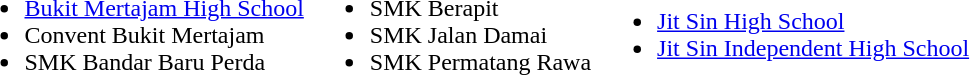<table>
<tr>
<td><br><ul><li><a href='#'>Bukit Mertajam High School</a></li><li>Convent Bukit Mertajam</li><li>SMK Bandar Baru Perda</li></ul></td>
<td><br><ul><li>SMK Berapit</li><li>SMK Jalan Damai</li><li>SMK Permatang Rawa</li></ul></td>
<td><br><ul><li><a href='#'>Jit Sin High School</a></li><li><a href='#'>Jit Sin Independent High School</a></li></ul></td>
</tr>
</table>
